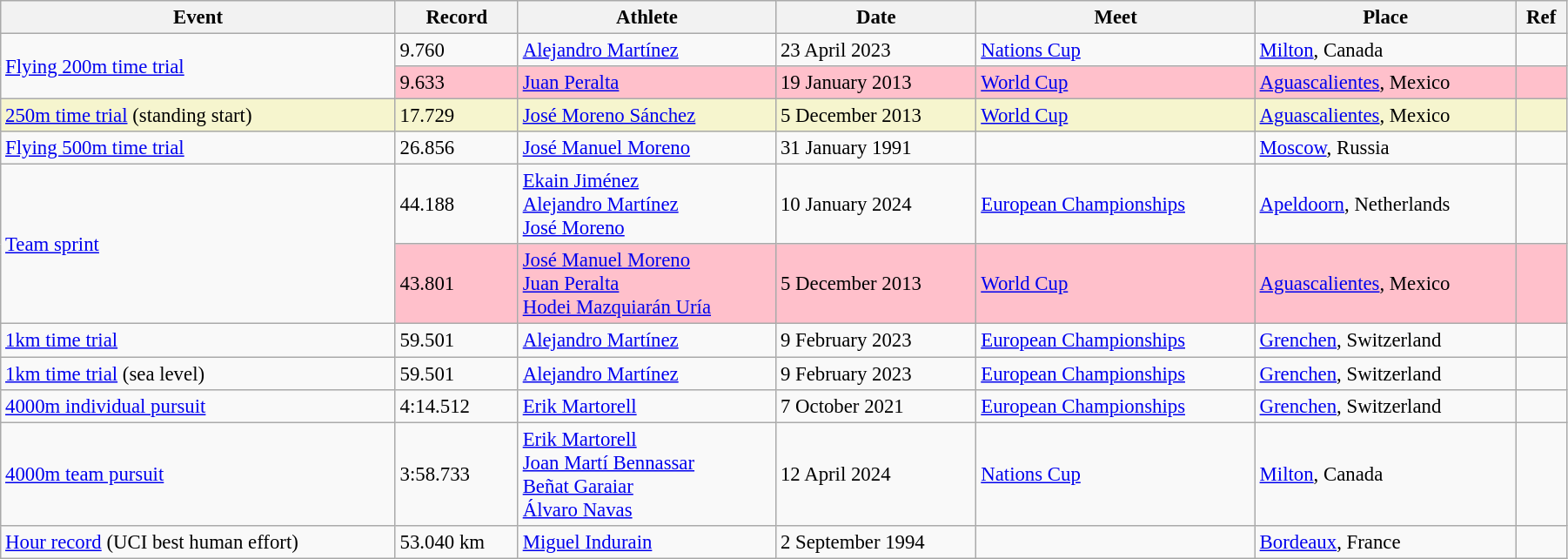<table class="wikitable" style="font-size:95%; width: 95%;">
<tr>
<th>Event</th>
<th>Record</th>
<th>Athlete</th>
<th>Date</th>
<th>Meet</th>
<th>Place</th>
<th>Ref</th>
</tr>
<tr>
<td rowspan=2><a href='#'>Flying 200m time trial</a></td>
<td>9.760</td>
<td><a href='#'>Alejandro Martínez</a></td>
<td>23 April 2023</td>
<td><a href='#'>Nations Cup</a></td>
<td><a href='#'>Milton</a>, Canada</td>
<td></td>
</tr>
<tr style="background:pink">
<td>9.633</td>
<td><a href='#'>Juan Peralta</a></td>
<td>19 January 2013</td>
<td><a href='#'>World Cup</a></td>
<td><a href='#'>Aguascalientes</a>, Mexico</td>
<td></td>
</tr>
<tr style="background:#f6F5CE;">
<td><a href='#'>250m time trial</a> (standing start)</td>
<td>17.729</td>
<td><a href='#'>José Moreno Sánchez</a></td>
<td>5 December 2013</td>
<td><a href='#'>World Cup</a></td>
<td><a href='#'>Aguascalientes</a>, Mexico</td>
<td></td>
</tr>
<tr>
<td><a href='#'>Flying 500m time trial</a></td>
<td>26.856</td>
<td><a href='#'>José Manuel Moreno</a></td>
<td>31 January 1991</td>
<td></td>
<td><a href='#'>Moscow</a>, Russia</td>
<td></td>
</tr>
<tr>
<td rowspan=2><a href='#'>Team sprint</a></td>
<td>44.188</td>
<td><a href='#'>Ekain Jiménez</a><br><a href='#'>Alejandro Martínez</a><br><a href='#'>José Moreno</a></td>
<td>10 January 2024</td>
<td><a href='#'>European Championships</a></td>
<td><a href='#'>Apeldoorn</a>, Netherlands</td>
<td></td>
</tr>
<tr style="background:pink">
<td>43.801</td>
<td><a href='#'>José Manuel Moreno</a><br><a href='#'>Juan Peralta</a><br><a href='#'>Hodei Mazquiarán Uría</a></td>
<td>5 December 2013</td>
<td><a href='#'>World Cup</a></td>
<td><a href='#'>Aguascalientes</a>, Mexico</td>
<td></td>
</tr>
<tr>
<td><a href='#'>1km time trial</a></td>
<td>59.501</td>
<td><a href='#'>Alejandro Martínez</a></td>
<td>9 February 2023</td>
<td><a href='#'>European Championships</a></td>
<td><a href='#'>Grenchen</a>, Switzerland</td>
<td></td>
</tr>
<tr>
<td><a href='#'>1km time trial</a> (sea level)</td>
<td>59.501</td>
<td><a href='#'>Alejandro Martínez</a></td>
<td>9 February 2023</td>
<td><a href='#'>European Championships</a></td>
<td><a href='#'>Grenchen</a>, Switzerland</td>
<td></td>
</tr>
<tr>
<td><a href='#'>4000m individual pursuit</a></td>
<td>4:14.512</td>
<td><a href='#'>Erik Martorell</a></td>
<td>7 October 2021</td>
<td><a href='#'>European Championships</a></td>
<td><a href='#'>Grenchen</a>, Switzerland</td>
<td></td>
</tr>
<tr>
<td><a href='#'>4000m team pursuit</a></td>
<td>3:58.733</td>
<td><a href='#'>Erik Martorell</a><br><a href='#'>Joan Martí Bennassar</a><br><a href='#'>Beñat Garaiar</a><br><a href='#'>Álvaro Navas</a></td>
<td>12 April 2024</td>
<td><a href='#'>Nations Cup</a></td>
<td><a href='#'>Milton</a>, Canada</td>
<td></td>
</tr>
<tr>
<td><a href='#'>Hour record</a> (UCI best human effort)</td>
<td>53.040 km</td>
<td><a href='#'>Miguel Indurain</a></td>
<td>2 September 1994</td>
<td></td>
<td><a href='#'>Bordeaux</a>, France</td>
<td></td>
</tr>
</table>
